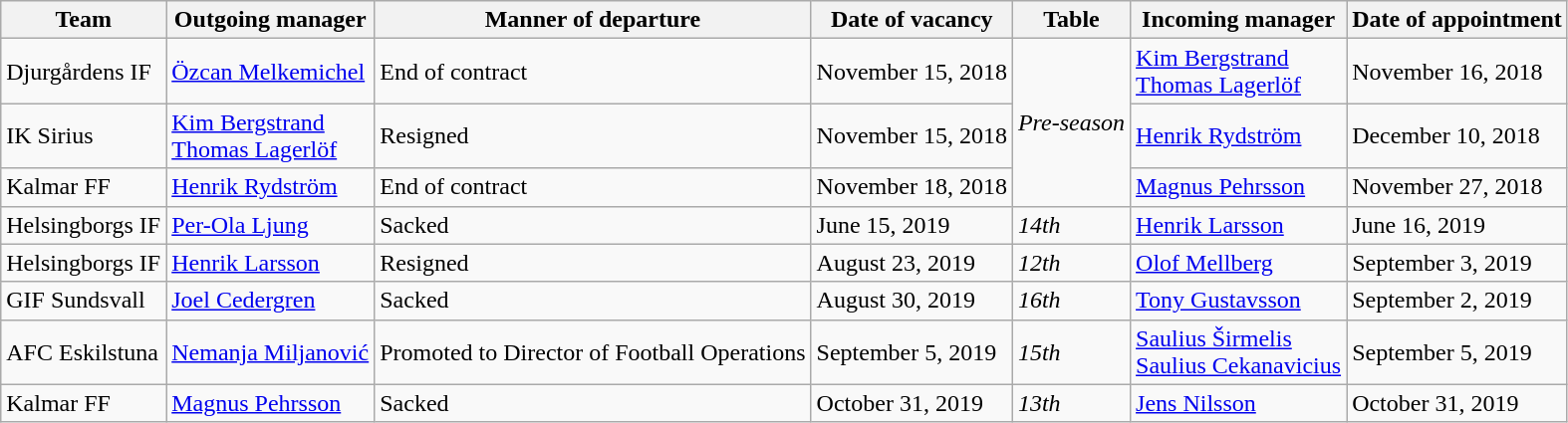<table class="wikitable">
<tr>
<th>Team</th>
<th>Outgoing manager</th>
<th>Manner of departure</th>
<th>Date of vacancy</th>
<th>Table</th>
<th>Incoming manager</th>
<th>Date of appointment</th>
</tr>
<tr>
<td>Djurgårdens IF</td>
<td> <a href='#'>Özcan Melkemichel</a></td>
<td>End of contract</td>
<td>November 15, 2018</td>
<td rowspan=3><em>Pre-season</em></td>
<td> <a href='#'>Kim Bergstrand</a><br> <a href='#'>Thomas Lagerlöf</a></td>
<td>November 16, 2018</td>
</tr>
<tr>
<td>IK Sirius</td>
<td> <a href='#'>Kim Bergstrand</a><br> <a href='#'>Thomas Lagerlöf</a></td>
<td>Resigned</td>
<td>November 15, 2018</td>
<td> <a href='#'>Henrik Rydström</a></td>
<td>December 10, 2018</td>
</tr>
<tr>
<td>Kalmar FF</td>
<td> <a href='#'>Henrik Rydström</a></td>
<td>End of contract</td>
<td>November 18, 2018</td>
<td> <a href='#'>Magnus Pehrsson</a></td>
<td>November 27, 2018</td>
</tr>
<tr>
<td>Helsingborgs IF</td>
<td> <a href='#'>Per-Ola Ljung</a></td>
<td>Sacked</td>
<td>June 15, 2019</td>
<td><em>14th</em></td>
<td> <a href='#'>Henrik Larsson</a></td>
<td>June 16, 2019</td>
</tr>
<tr>
<td>Helsingborgs IF</td>
<td> <a href='#'>Henrik Larsson</a></td>
<td>Resigned</td>
<td>August 23, 2019</td>
<td><em>12th</em></td>
<td> <a href='#'>Olof Mellberg</a></td>
<td>September 3, 2019</td>
</tr>
<tr>
<td>GIF Sundsvall</td>
<td> <a href='#'>Joel Cedergren</a></td>
<td>Sacked</td>
<td>August 30, 2019</td>
<td><em>16th</em></td>
<td> <a href='#'>Tony Gustavsson</a></td>
<td>September 2, 2019</td>
</tr>
<tr>
<td>AFC Eskilstuna</td>
<td> <a href='#'>Nemanja Miljanović</a></td>
<td>Promoted to Director of Football Operations</td>
<td>September 5, 2019</td>
<td><em>15th</em></td>
<td> <a href='#'>Saulius Širmelis</a><br> <a href='#'>Saulius Cekanavicius</a></td>
<td>September 5, 2019</td>
</tr>
<tr>
<td>Kalmar FF</td>
<td> <a href='#'>Magnus Pehrsson</a></td>
<td>Sacked</td>
<td>October 31, 2019</td>
<td><em>13th</em></td>
<td> <a href='#'>Jens Nilsson</a></td>
<td>October 31, 2019</td>
</tr>
</table>
